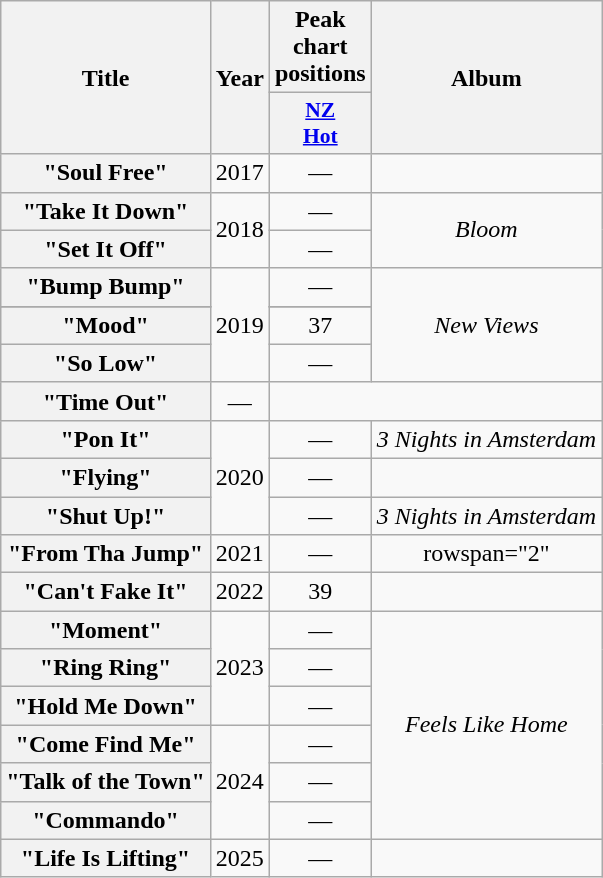<table class="wikitable plainrowheaders" style="text-align:center;">
<tr>
<th scope="col" rowspan="2">Title</th>
<th scope="col" rowspan="2">Year</th>
<th scope="col" colspan="1">Peak chart positions</th>
<th scope="col" rowspan="2">Album</th>
</tr>
<tr>
<th scope="col" style="width:3em;font-size:90%;"><a href='#'>NZ<br>Hot</a><br></th>
</tr>
<tr>
<th scope="row">"Soul Free"</th>
<td>2017</td>
<td>—</td>
<td></td>
</tr>
<tr>
<th scope="row">"Take It Down"<br></th>
<td rowspan="2">2018</td>
<td>—</td>
<td rowspan="2"><em>Bloom</em></td>
</tr>
<tr>
<th scope="row">"Set It Off"</th>
<td>—</td>
</tr>
<tr>
<th scope="row">"Bump Bump"<br></th>
<td rowspan="4">2019</td>
<td>—</td>
<td rowspan="4"><em>New Views</em></td>
</tr>
<tr>
</tr>
<tr>
<th scope="row">"Mood"</th>
<td>37</td>
</tr>
<tr>
<th scope="row">"So Low"<br></th>
<td>—</td>
</tr>
<tr>
<th scope="row">"Time Out"<br></th>
<td>—</td>
</tr>
<tr>
<th scope="row">"Pon It"</th>
<td rowspan="3">2020</td>
<td>—</td>
<td><em>3 Nights in Amsterdam</em></td>
</tr>
<tr>
<th scope="row">"Flying"<br></th>
<td>—</td>
<td></td>
</tr>
<tr>
<th scope="row">"Shut Up!"</th>
<td>—</td>
<td><em>3 Nights in Amsterdam</em></td>
</tr>
<tr>
<th scope="row">"From Tha Jump"</th>
<td>2021</td>
<td>—</td>
<td>rowspan="2" </td>
</tr>
<tr>
<th scope="row">"Can't Fake It"</th>
<td>2022</td>
<td>39</td>
</tr>
<tr>
<th scope="row">"Moment"<br></th>
<td rowspan="3">2023</td>
<td>—</td>
<td rowspan="6"><em>Feels Like Home</em></td>
</tr>
<tr>
<th scope="row">"Ring Ring"<br></th>
<td>—</td>
</tr>
<tr>
<th scope="row">"Hold Me Down"</th>
<td>—</td>
</tr>
<tr>
<th scope="row">"Come Find Me"</th>
<td rowspan="3">2024</td>
<td>—</td>
</tr>
<tr>
<th scope="row">"Talk of the Town"</th>
<td>—</td>
</tr>
<tr>
<th scope="row">"Commando"</th>
<td>—</td>
</tr>
<tr>
<th scope="row">"Life Is Lifting"</th>
<td>2025</td>
<td>—</td>
<td></td>
</tr>
</table>
